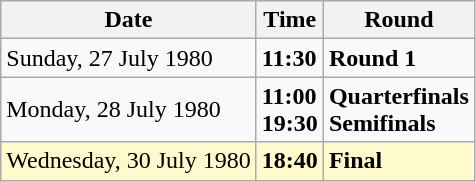<table class="wikitable">
<tr>
<th>Date</th>
<th>Time</th>
<th>Round</th>
</tr>
<tr>
<td>Sunday, 27 July 1980</td>
<td><strong>11:30</strong></td>
<td><strong>Round 1</strong></td>
</tr>
<tr>
<td>Monday, 28 July 1980</td>
<td><strong>11:00<br>19:30</strong></td>
<td><strong>Quarterfinals<br>Semifinals</strong></td>
</tr>
<tr>
<td style=background:lemonchiffon>Wednesday, 30 July 1980</td>
<td style=background:lemonchiffon><strong>18:40</strong></td>
<td style=background:lemonchiffon><strong>Final</strong></td>
</tr>
</table>
